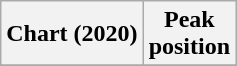<table class="wikitable plainrowheaders" style="text-align:center">
<tr>
<th scope="col">Chart (2020)</th>
<th scope="col">Peak<br>position</th>
</tr>
<tr>
</tr>
</table>
